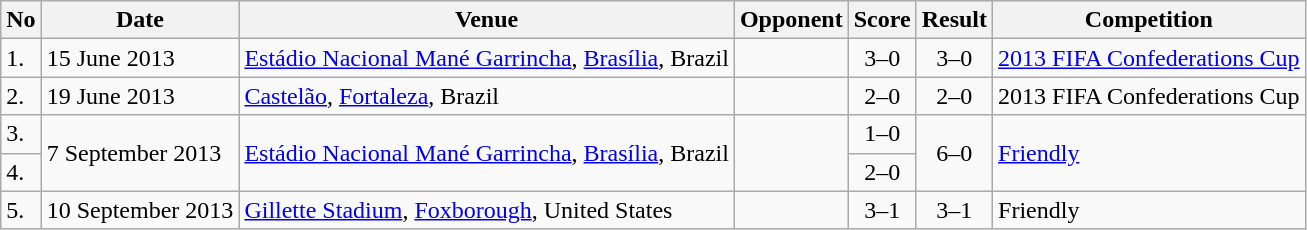<table class="wikitable">
<tr>
<th>No</th>
<th>Date</th>
<th>Venue</th>
<th>Opponent</th>
<th>Score</th>
<th>Result</th>
<th>Competition</th>
</tr>
<tr>
<td>1.</td>
<td>15 June 2013</td>
<td><a href='#'>Estádio Nacional Mané Garrincha</a>, <a href='#'>Brasília</a>, Brazil</td>
<td></td>
<td align="center">3–0</td>
<td align="center">3–0</td>
<td><a href='#'>2013 FIFA Confederations Cup</a></td>
</tr>
<tr>
<td>2.</td>
<td>19 June 2013</td>
<td><a href='#'>Castelão</a>, <a href='#'>Fortaleza</a>, Brazil</td>
<td></td>
<td align="center">2–0</td>
<td align="center">2–0</td>
<td>2013 FIFA Confederations Cup</td>
</tr>
<tr>
<td>3.</td>
<td rowspan="2">7 September 2013</td>
<td rowspan="2"><a href='#'>Estádio Nacional Mané Garrincha</a>, <a href='#'>Brasília</a>, Brazil</td>
<td rowspan="2"></td>
<td align="center">1–0</td>
<td rowspan="2" align="center">6–0</td>
<td rowspan="2"><a href='#'>Friendly</a></td>
</tr>
<tr>
<td>4.</td>
<td align="center">2–0</td>
</tr>
<tr>
<td>5.</td>
<td>10 September 2013</td>
<td><a href='#'>Gillette Stadium</a>, <a href='#'>Foxborough</a>, United States</td>
<td></td>
<td align="center">3–1</td>
<td align="center">3–1</td>
<td>Friendly</td>
</tr>
</table>
